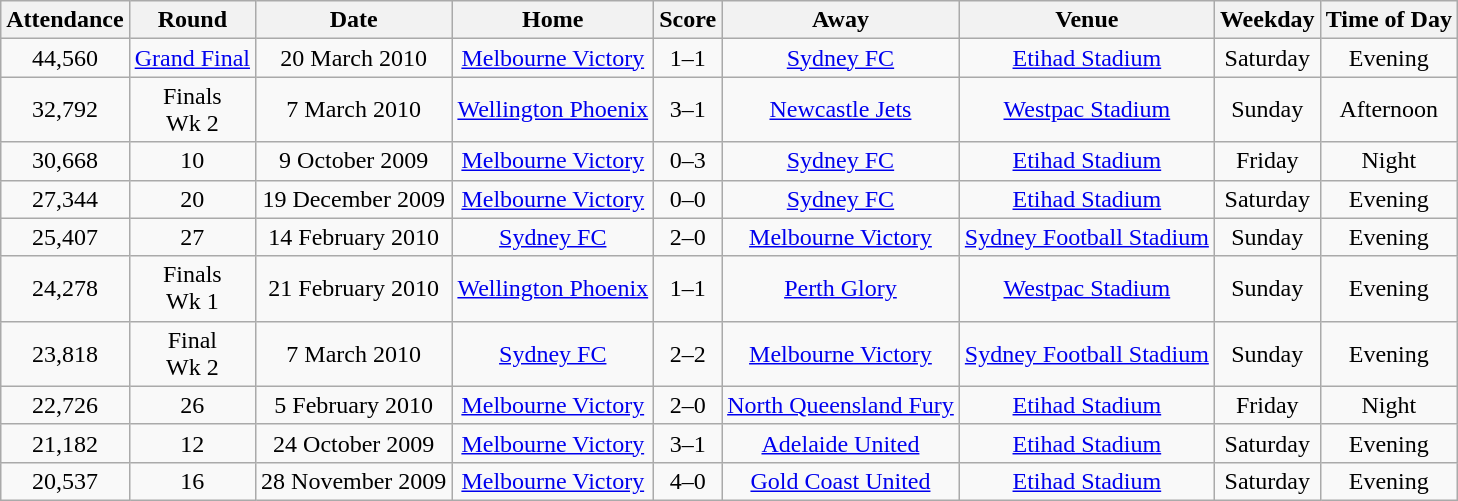<table class="wikitable sortable" style="text-align:center;">
<tr>
<th>Attendance</th>
<th>Round</th>
<th>Date</th>
<th>Home</th>
<th>Score</th>
<th>Away</th>
<th>Venue</th>
<th>Weekday</th>
<th>Time of Day</th>
</tr>
<tr>
<td>44,560</td>
<td><a href='#'>Grand Final</a></td>
<td>20 March 2010</td>
<td><a href='#'>Melbourne Victory</a></td>
<td>1–1</td>
<td><a href='#'>Sydney FC</a></td>
<td><a href='#'>Etihad Stadium</a></td>
<td>Saturday</td>
<td>Evening</td>
</tr>
<tr>
<td>32,792</td>
<td>Finals<br>Wk 2</td>
<td>7 March 2010</td>
<td><a href='#'>Wellington Phoenix</a></td>
<td>3–1</td>
<td><a href='#'>Newcastle Jets</a></td>
<td><a href='#'>Westpac Stadium</a></td>
<td>Sunday</td>
<td>Afternoon</td>
</tr>
<tr>
<td>30,668</td>
<td>10</td>
<td>9 October 2009</td>
<td><a href='#'>Melbourne Victory</a></td>
<td>0–3</td>
<td><a href='#'>Sydney FC</a></td>
<td><a href='#'>Etihad Stadium</a></td>
<td>Friday</td>
<td>Night</td>
</tr>
<tr>
<td>27,344</td>
<td>20</td>
<td>19 December 2009</td>
<td><a href='#'>Melbourne Victory</a></td>
<td>0–0</td>
<td><a href='#'>Sydney FC</a></td>
<td><a href='#'>Etihad Stadium</a></td>
<td>Saturday</td>
<td>Evening</td>
</tr>
<tr>
<td>25,407</td>
<td>27</td>
<td>14 February 2010</td>
<td><a href='#'>Sydney FC</a></td>
<td>2–0</td>
<td><a href='#'>Melbourne Victory</a></td>
<td><a href='#'>Sydney Football Stadium</a></td>
<td>Sunday</td>
<td>Evening</td>
</tr>
<tr>
<td>24,278</td>
<td>Finals<br>Wk 1</td>
<td>21 February 2010</td>
<td><a href='#'>Wellington Phoenix</a></td>
<td>1–1</td>
<td><a href='#'>Perth Glory</a></td>
<td><a href='#'>Westpac Stadium</a></td>
<td>Sunday</td>
<td>Evening</td>
</tr>
<tr>
<td>23,818</td>
<td>Final<br>Wk 2</td>
<td>7 March 2010</td>
<td><a href='#'>Sydney FC</a></td>
<td>2–2</td>
<td><a href='#'>Melbourne Victory</a></td>
<td><a href='#'>Sydney Football Stadium</a></td>
<td>Sunday</td>
<td>Evening</td>
</tr>
<tr>
<td>22,726</td>
<td>26</td>
<td>5 February 2010</td>
<td><a href='#'>Melbourne Victory</a></td>
<td>2–0</td>
<td><a href='#'>North Queensland Fury</a></td>
<td><a href='#'>Etihad Stadium</a></td>
<td>Friday</td>
<td>Night</td>
</tr>
<tr>
<td>21,182</td>
<td>12</td>
<td>24 October 2009</td>
<td><a href='#'>Melbourne Victory</a></td>
<td>3–1</td>
<td><a href='#'>Adelaide United</a></td>
<td><a href='#'>Etihad Stadium</a></td>
<td>Saturday</td>
<td>Evening</td>
</tr>
<tr>
<td>20,537</td>
<td>16</td>
<td>28 November 2009</td>
<td><a href='#'>Melbourne Victory</a></td>
<td>4–0</td>
<td><a href='#'>Gold Coast United</a></td>
<td><a href='#'>Etihad Stadium</a></td>
<td>Saturday</td>
<td>Evening</td>
</tr>
</table>
